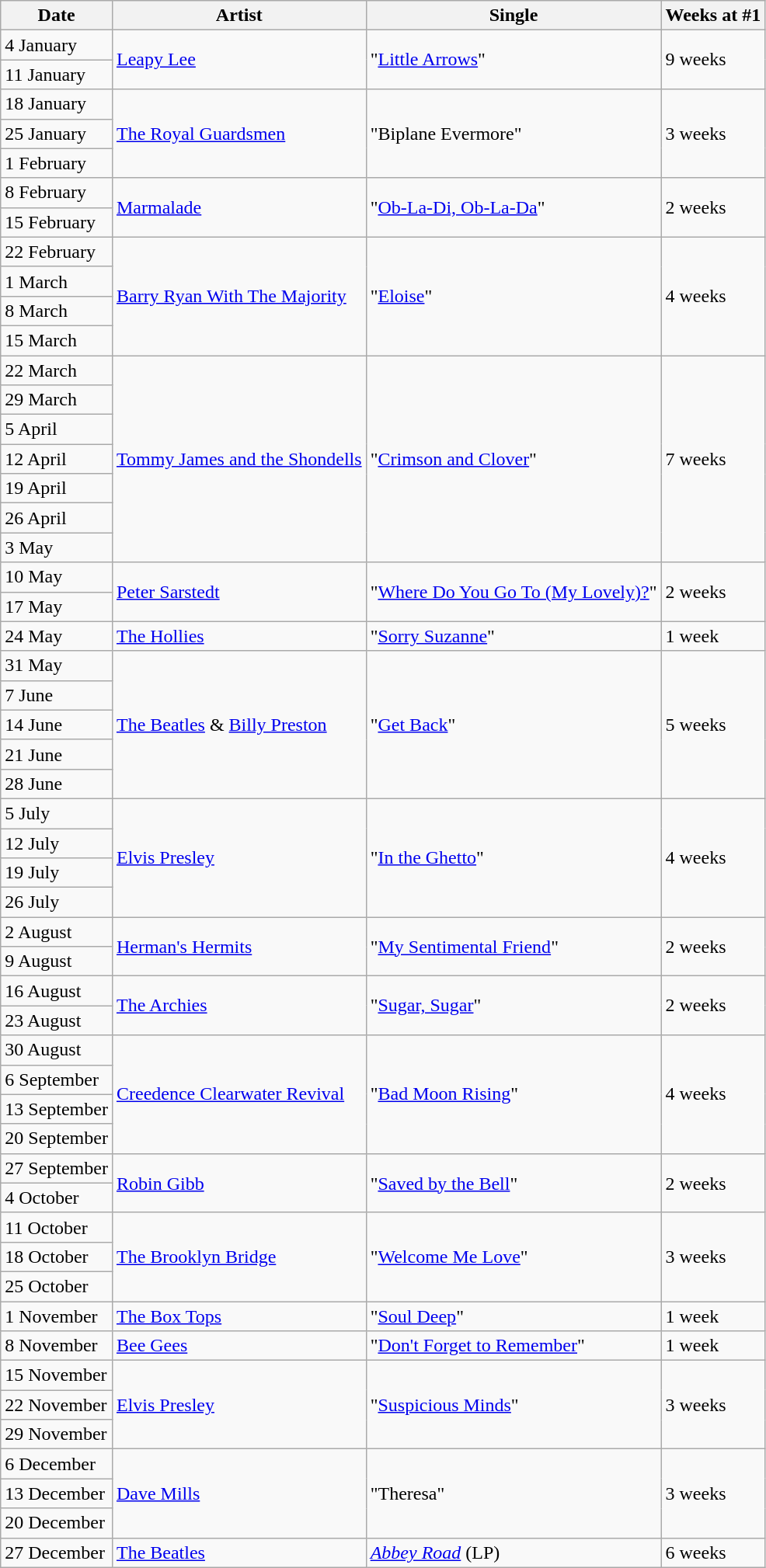<table class="wikitable">
<tr>
<th>Date</th>
<th>Artist</th>
<th>Single</th>
<th>Weeks at #1</th>
</tr>
<tr>
<td>4 January</td>
<td rowspan="2"><a href='#'>Leapy Lee</a></td>
<td rowspan="2">"<a href='#'>Little Arrows</a>"</td>
<td rowspan="2">9 weeks</td>
</tr>
<tr>
<td>11 January</td>
</tr>
<tr>
<td>18 January</td>
<td rowspan="3"><a href='#'>The Royal Guardsmen</a></td>
<td rowspan="3">"Biplane Evermore"</td>
<td rowspan="3">3 weeks</td>
</tr>
<tr>
<td>25 January</td>
</tr>
<tr>
<td>1 February</td>
</tr>
<tr>
<td>8 February</td>
<td rowspan="2"><a href='#'>Marmalade</a></td>
<td rowspan="2">"<a href='#'>Ob-La-Di, Ob-La-Da</a>"</td>
<td rowspan="2">2 weeks</td>
</tr>
<tr>
<td>15 February</td>
</tr>
<tr>
<td>22 February</td>
<td rowspan="4"><a href='#'>Barry Ryan With The Majority</a></td>
<td rowspan="4">"<a href='#'>Eloise</a>"</td>
<td rowspan="4">4 weeks</td>
</tr>
<tr>
<td>1 March</td>
</tr>
<tr>
<td>8 March</td>
</tr>
<tr>
<td>15 March</td>
</tr>
<tr>
<td>22 March</td>
<td rowspan="7"><a href='#'>Tommy James and the Shondells</a></td>
<td rowspan="7">"<a href='#'>Crimson and Clover</a>"</td>
<td rowspan="7">7 weeks</td>
</tr>
<tr>
<td>29 March</td>
</tr>
<tr>
<td>5 April</td>
</tr>
<tr>
<td>12 April</td>
</tr>
<tr>
<td>19 April</td>
</tr>
<tr>
<td>26 April</td>
</tr>
<tr>
<td>3 May</td>
</tr>
<tr>
<td>10 May</td>
<td rowspan="2"><a href='#'>Peter Sarstedt</a></td>
<td rowspan="2">"<a href='#'>Where Do You Go To (My Lovely)?</a>"</td>
<td rowspan="2">2 weeks</td>
</tr>
<tr>
<td>17 May</td>
</tr>
<tr>
<td>24 May</td>
<td><a href='#'>The Hollies</a></td>
<td>"<a href='#'>Sorry Suzanne</a>"</td>
<td>1 week</td>
</tr>
<tr>
<td>31 May</td>
<td rowspan="5"><a href='#'>The Beatles</a> & <a href='#'>Billy Preston</a></td>
<td rowspan="5">"<a href='#'>Get Back</a>"</td>
<td rowspan="5">5 weeks</td>
</tr>
<tr>
<td>7 June</td>
</tr>
<tr>
<td>14 June</td>
</tr>
<tr>
<td>21 June</td>
</tr>
<tr>
<td>28 June</td>
</tr>
<tr>
<td>5 July</td>
<td rowspan="4"><a href='#'>Elvis Presley</a></td>
<td rowspan="4">"<a href='#'>In the Ghetto</a>"</td>
<td rowspan="4">4 weeks</td>
</tr>
<tr>
<td>12 July</td>
</tr>
<tr>
<td>19 July</td>
</tr>
<tr>
<td>26 July</td>
</tr>
<tr>
<td>2 August</td>
<td rowspan="2"><a href='#'>Herman's Hermits</a></td>
<td rowspan="2">"<a href='#'>My Sentimental Friend</a>"</td>
<td rowspan="2">2 weeks</td>
</tr>
<tr>
<td>9 August</td>
</tr>
<tr>
<td>16 August</td>
<td rowspan="2"><a href='#'>The Archies</a></td>
<td rowspan="2">"<a href='#'>Sugar, Sugar</a>"</td>
<td rowspan="2">2 weeks</td>
</tr>
<tr>
<td>23 August</td>
</tr>
<tr>
<td>30 August</td>
<td rowspan="4"><a href='#'>Creedence Clearwater Revival</a></td>
<td rowspan="4">"<a href='#'>Bad Moon Rising</a>"</td>
<td rowspan="4">4 weeks</td>
</tr>
<tr>
<td>6 September</td>
</tr>
<tr>
<td>13 September</td>
</tr>
<tr>
<td>20 September</td>
</tr>
<tr>
<td>27 September</td>
<td rowspan="2"><a href='#'>Robin Gibb</a></td>
<td rowspan="2">"<a href='#'>Saved by the Bell</a>"</td>
<td rowspan="2">2 weeks</td>
</tr>
<tr>
<td>4 October</td>
</tr>
<tr>
<td>11 October</td>
<td rowspan="3"><a href='#'>The Brooklyn Bridge</a></td>
<td rowspan="3">"<a href='#'>Welcome Me Love</a>"</td>
<td rowspan="3">3 weeks</td>
</tr>
<tr>
<td>18 October</td>
</tr>
<tr>
<td>25 October</td>
</tr>
<tr>
<td>1 November</td>
<td><a href='#'>The Box Tops</a></td>
<td>"<a href='#'>Soul Deep</a>"</td>
<td>1 week</td>
</tr>
<tr>
<td>8 November</td>
<td><a href='#'>Bee Gees</a></td>
<td>"<a href='#'>Don't Forget to Remember</a>"</td>
<td>1 week</td>
</tr>
<tr>
<td>15 November</td>
<td rowspan="3"><a href='#'>Elvis Presley</a></td>
<td rowspan="3">"<a href='#'>Suspicious Minds</a>"</td>
<td rowspan="3">3 weeks</td>
</tr>
<tr>
<td>22 November</td>
</tr>
<tr>
<td>29 November</td>
</tr>
<tr>
<td>6 December</td>
<td rowspan="3"><a href='#'>Dave Mills</a></td>
<td rowspan="3">"Theresa"</td>
<td rowspan="3">3 weeks</td>
</tr>
<tr>
<td>13 December</td>
</tr>
<tr>
<td>20 December</td>
</tr>
<tr>
<td>27 December</td>
<td><a href='#'>The Beatles</a></td>
<td><em><a href='#'>Abbey Road</a></em> (LP)</td>
<td>6 weeks</td>
</tr>
</table>
